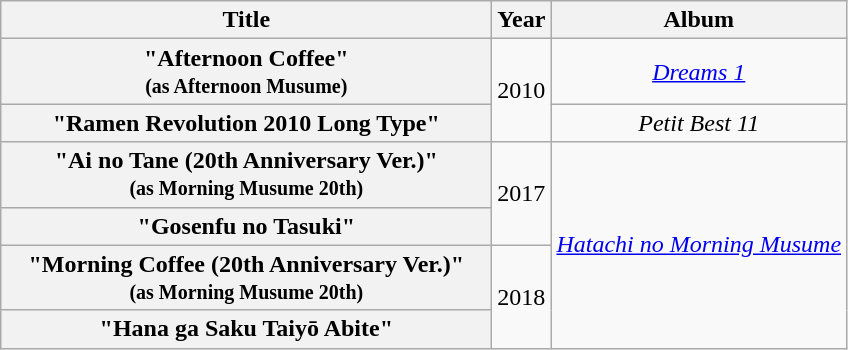<table class="wikitable plainrowheaders" style="text-align:center;">
<tr>
<th style="width:20em;">Title</th>
<th>Year</th>
<th>Album</th>
</tr>
<tr>
<th scope=row>"Afternoon Coffee"<br><small>(as Afternoon Musume)</small></th>
<td rowspan="2">2010</td>
<td><em><a href='#'>Dreams 1</a></em></td>
</tr>
<tr>
<th scope=row>"Ramen Revolution 2010 Long Type"</th>
<td><em>Petit Best 11</em></td>
</tr>
<tr>
<th scope=row>"Ai no Tane (20th Anniversary Ver.)"<br><small>(as Morning Musume 20th)</small></th>
<td rowspan="2">2017</td>
<td rowspan="4"><em><a href='#'>Hatachi no Morning Musume</a></em></td>
</tr>
<tr>
<th scope=row>"Gosenfu no Tasuki"</th>
</tr>
<tr>
<th scope=row>"Morning Coffee (20th Anniversary Ver.)"<br><small>(as Morning Musume 20th)</small></th>
<td rowspan="2">2018</td>
</tr>
<tr>
<th scope=row>"Hana ga Saku Taiyō Abite"</th>
</tr>
</table>
